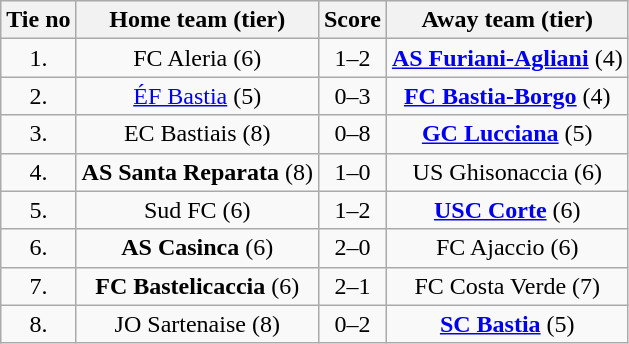<table class="wikitable" style="text-align: center">
<tr>
<th>Tie no</th>
<th>Home team (tier)</th>
<th>Score</th>
<th>Away team (tier)</th>
</tr>
<tr>
<td>1.</td>
<td>FC Aleria (6)</td>
<td>1–2</td>
<td><strong><a href='#'>AS Furiani-Agliani</a></strong> (4)</td>
</tr>
<tr>
<td>2.</td>
<td><a href='#'>ÉF Bastia</a> (5)</td>
<td>0–3</td>
<td><strong><a href='#'>FC Bastia-Borgo</a></strong> (4)</td>
</tr>
<tr>
<td>3.</td>
<td>EC Bastiais (8)</td>
<td>0–8</td>
<td><strong><a href='#'>GC Lucciana</a></strong> (5)</td>
</tr>
<tr>
<td>4.</td>
<td><strong>AS Santa Reparata</strong> (8)</td>
<td>1–0</td>
<td>US Ghisonaccia (6)</td>
</tr>
<tr>
<td>5.</td>
<td>Sud FC (6)</td>
<td>1–2</td>
<td><strong><a href='#'>USC Corte</a></strong> (6)</td>
</tr>
<tr>
<td>6.</td>
<td><strong>AS Casinca</strong> (6)</td>
<td>2–0</td>
<td>FC Ajaccio (6)</td>
</tr>
<tr>
<td>7.</td>
<td><strong>FC Bastelicaccia</strong> (6)</td>
<td>2–1</td>
<td>FC Costa Verde (7)</td>
</tr>
<tr>
<td>8.</td>
<td>JO Sartenaise (8)</td>
<td>0–2</td>
<td><strong><a href='#'>SC Bastia</a></strong> (5)</td>
</tr>
</table>
